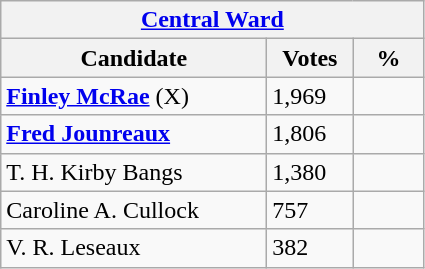<table class="wikitable">
<tr>
<th colspan="3"><a href='#'>Central Ward</a></th>
</tr>
<tr>
<th style="width: 170px">Candidate</th>
<th style="width: 50px">Votes</th>
<th style="width: 40px">%</th>
</tr>
<tr>
<td><strong><a href='#'>Finley McRae</a></strong> (X)</td>
<td>1,969</td>
<td></td>
</tr>
<tr>
<td><strong><a href='#'>Fred Jounreaux</a></strong></td>
<td>1,806</td>
<td></td>
</tr>
<tr>
<td>T. H. Kirby Bangs</td>
<td>1,380</td>
<td></td>
</tr>
<tr>
<td>Caroline A. Cullock</td>
<td>757</td>
<td></td>
</tr>
<tr>
<td>V. R. Leseaux</td>
<td>382</td>
<td></td>
</tr>
</table>
